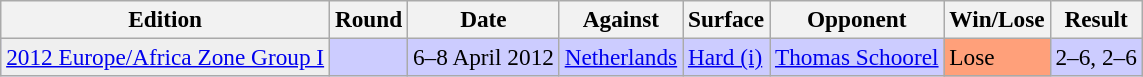<table class=wikitable style=font-size:97%>
<tr>
<th>Edition</th>
<th>Round</th>
<th>Date</th>
<th>Against</th>
<th>Surface</th>
<th>Opponent</th>
<th>Win/Lose</th>
<th>Result</th>
</tr>
<tr bgcolor=#CCCCFF>
<td bgcolor=#efefef><a href='#'>2012 Europe/Africa Zone Group I</a></td>
<td></td>
<td>6–8 April 2012</td>
<td> <a href='#'>Netherlands</a></td>
<td><a href='#'>Hard (i)</a></td>
<td> <a href='#'>Thomas Schoorel</a></td>
<td bgcolor=FFA07A>Lose</td>
<td>2–6, 2–6</td>
</tr>
</table>
